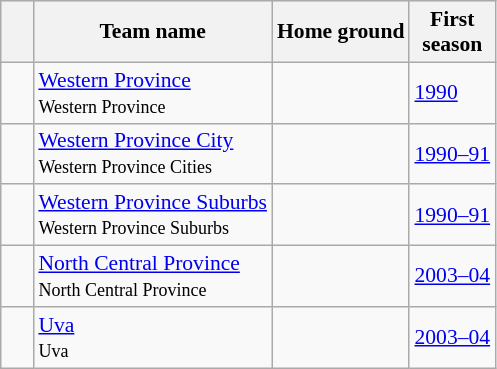<table class="wikitable" style="font-size:90%;">
<tr style="background:#efefef;">
<th width=15> </th>
<th>Team name</th>
<th>Home ground</th>
<th>First<br>season</th>
</tr>
<tr>
<td> </td>
<td><a href='#'>Western Province</a><br><small>Western Province</small></td>
<td></td>
<td><a href='#'>1990</a></td>
</tr>
<tr>
<td> </td>
<td><a href='#'>Western Province City</a><br><small>Western Province Cities</small></td>
<td></td>
<td><a href='#'>1990–91</a></td>
</tr>
<tr>
<td> </td>
<td><a href='#'>Western Province Suburbs</a><br><small>Western Province Suburbs</small></td>
<td></td>
<td><a href='#'>1990–91</a></td>
</tr>
<tr>
<td> </td>
<td><a href='#'>North Central Province</a><br><small>North Central Province</small></td>
<td></td>
<td><a href='#'>2003–04</a></td>
</tr>
<tr>
<td> </td>
<td><a href='#'>Uva</a><br><small>Uva</small></td>
<td></td>
<td><a href='#'>2003–04</a></td>
</tr>
</table>
